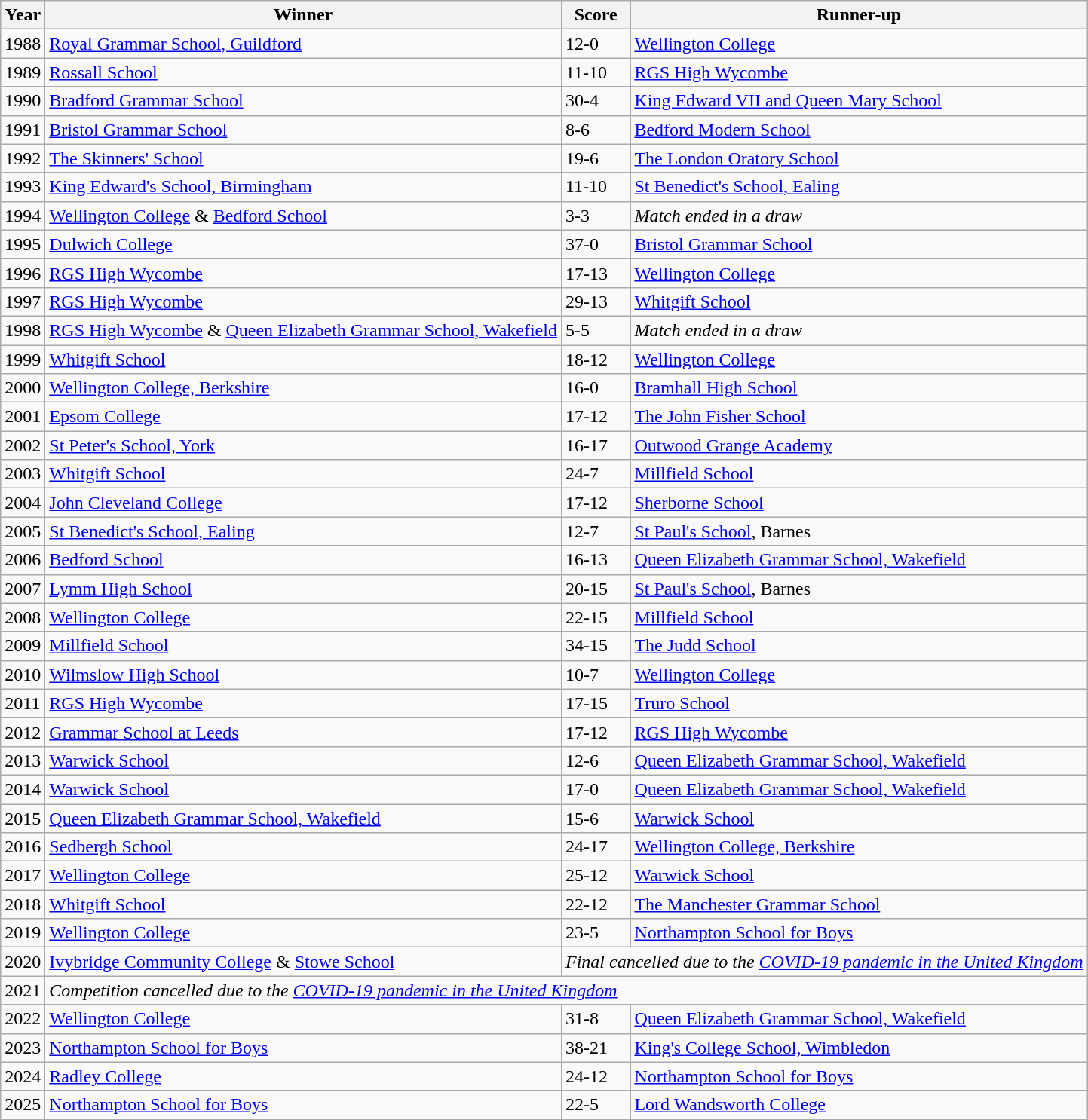<table class="wikitable">
<tr>
<th>Year</th>
<th>Winner</th>
<th>Score</th>
<th>Runner-up</th>
</tr>
<tr>
<td>1988</td>
<td><a href='#'>Royal Grammar School, Guildford</a></td>
<td>12-0</td>
<td><a href='#'>Wellington College</a></td>
</tr>
<tr>
<td>1989</td>
<td><a href='#'>Rossall School</a></td>
<td>11-10</td>
<td><a href='#'>RGS High Wycombe</a></td>
</tr>
<tr>
<td>1990</td>
<td><a href='#'>Bradford Grammar School</a></td>
<td>30-4</td>
<td><a href='#'>King Edward VII and Queen Mary School</a></td>
</tr>
<tr>
<td>1991</td>
<td><a href='#'>Bristol Grammar School</a></td>
<td>8-6</td>
<td><a href='#'>Bedford Modern School</a></td>
</tr>
<tr>
<td>1992</td>
<td><a href='#'>The Skinners' School</a></td>
<td>19-6</td>
<td><a href='#'>The London Oratory School</a></td>
</tr>
<tr>
<td>1993</td>
<td><a href='#'>King Edward's School, Birmingham</a></td>
<td>11-10</td>
<td><a href='#'>St Benedict's School, Ealing</a></td>
</tr>
<tr>
<td>1994</td>
<td><a href='#'>Wellington College</a> & <a href='#'>Bedford School</a></td>
<td>3-3</td>
<td><em>Match ended in a draw</em></td>
</tr>
<tr>
<td>1995</td>
<td><a href='#'>Dulwich College</a></td>
<td>37-0</td>
<td><a href='#'>Bristol Grammar School</a></td>
</tr>
<tr>
<td>1996</td>
<td><a href='#'>RGS High Wycombe</a></td>
<td>17-13</td>
<td><a href='#'>Wellington College</a></td>
</tr>
<tr>
<td>1997</td>
<td><a href='#'>RGS High Wycombe</a></td>
<td>29-13</td>
<td><a href='#'>Whitgift School</a></td>
</tr>
<tr>
<td>1998</td>
<td><a href='#'>RGS High Wycombe</a> & <a href='#'>Queen Elizabeth Grammar School, Wakefield</a></td>
<td>5-5</td>
<td><em>Match ended in a draw</em></td>
</tr>
<tr>
<td>1999</td>
<td><a href='#'>Whitgift School</a></td>
<td>18-12</td>
<td><a href='#'>Wellington College</a></td>
</tr>
<tr>
<td>2000</td>
<td><a href='#'>Wellington College, Berkshire</a></td>
<td>16-0</td>
<td><a href='#'>Bramhall High School</a></td>
</tr>
<tr>
<td>2001</td>
<td><a href='#'>Epsom College</a></td>
<td>17-12</td>
<td><a href='#'>The John Fisher School</a></td>
</tr>
<tr>
<td>2002</td>
<td><a href='#'>St Peter's School, York</a></td>
<td>16-17</td>
<td><a href='#'>Outwood Grange Academy</a></td>
</tr>
<tr>
<td>2003</td>
<td><a href='#'>Whitgift School</a></td>
<td>24-7</td>
<td><a href='#'>Millfield School</a></td>
</tr>
<tr>
<td>2004</td>
<td><a href='#'>John Cleveland College</a></td>
<td>17-12</td>
<td><a href='#'>Sherborne School</a></td>
</tr>
<tr>
<td>2005</td>
<td><a href='#'>St Benedict's School, Ealing</a></td>
<td>12-7</td>
<td><a href='#'>St Paul's School</a>, Barnes</td>
</tr>
<tr>
<td>2006</td>
<td><a href='#'>Bedford School</a></td>
<td>16-13</td>
<td><a href='#'>Queen Elizabeth Grammar School, Wakefield</a></td>
</tr>
<tr>
<td>2007</td>
<td><a href='#'>Lymm High School</a></td>
<td>20-15</td>
<td><a href='#'>St Paul's School</a>, Barnes</td>
</tr>
<tr>
<td>2008</td>
<td><a href='#'>Wellington College</a></td>
<td>22-15</td>
<td><a href='#'>Millfield School</a></td>
</tr>
<tr>
<td>2009</td>
<td><a href='#'>Millfield School</a></td>
<td>34-15</td>
<td><a href='#'>The Judd School</a></td>
</tr>
<tr>
<td>2010</td>
<td><a href='#'>Wilmslow High School</a></td>
<td>10-7</td>
<td><a href='#'>Wellington College</a></td>
</tr>
<tr>
<td>2011</td>
<td><a href='#'>RGS High Wycombe</a></td>
<td>17-15</td>
<td><a href='#'>Truro School</a></td>
</tr>
<tr>
<td>2012</td>
<td><a href='#'>Grammar School at Leeds</a></td>
<td>17-12</td>
<td><a href='#'>RGS High Wycombe</a></td>
</tr>
<tr>
<td>2013</td>
<td><a href='#'>Warwick School</a></td>
<td>12-6</td>
<td><a href='#'>Queen Elizabeth Grammar School, Wakefield</a></td>
</tr>
<tr>
<td>2014</td>
<td><a href='#'>Warwick School</a></td>
<td>17-0</td>
<td><a href='#'>Queen Elizabeth Grammar School, Wakefield</a></td>
</tr>
<tr>
<td>2015</td>
<td><a href='#'>Queen Elizabeth Grammar School, Wakefield</a></td>
<td>15-6</td>
<td><a href='#'>Warwick School</a></td>
</tr>
<tr>
<td>2016</td>
<td><a href='#'>Sedbergh School</a></td>
<td>24-17</td>
<td><a href='#'>Wellington College, Berkshire</a></td>
</tr>
<tr>
<td>2017</td>
<td><a href='#'>Wellington College</a></td>
<td>25-12</td>
<td><a href='#'>Warwick School</a></td>
</tr>
<tr>
<td>2018</td>
<td><a href='#'>Whitgift School</a></td>
<td>22-12</td>
<td><a href='#'>The Manchester Grammar School</a></td>
</tr>
<tr>
<td>2019</td>
<td><a href='#'>Wellington College</a></td>
<td>23-5</td>
<td><a href='#'>Northampton School for Boys</a></td>
</tr>
<tr>
<td>2020</td>
<td><a href='#'>Ivybridge Community College</a> & <a href='#'>Stowe School</a></td>
<td colspan="2"><em>Final cancelled due to the <a href='#'>COVID-19 pandemic in the United Kingdom</a></em></td>
</tr>
<tr>
<td>2021</td>
<td colspan="3"><em>Competition cancelled due to the <a href='#'>COVID-19 pandemic in the United Kingdom</a></em></td>
</tr>
<tr>
<td>2022</td>
<td><a href='#'>Wellington College</a></td>
<td>31-8</td>
<td><a href='#'>Queen Elizabeth Grammar School, Wakefield</a></td>
</tr>
<tr>
<td>2023</td>
<td><a href='#'>Northampton School for Boys</a></td>
<td>38-21</td>
<td><a href='#'>King's College School, Wimbledon</a></td>
</tr>
<tr>
<td>2024</td>
<td><a href='#'>Radley College</a></td>
<td>24-12</td>
<td><a href='#'>Northampton School for Boys</a></td>
</tr>
<tr>
<td>2025</td>
<td><a href='#'>Northampton School for Boys</a></td>
<td>22-5</td>
<td><a href='#'>Lord Wandsworth College</a></td>
</tr>
</table>
